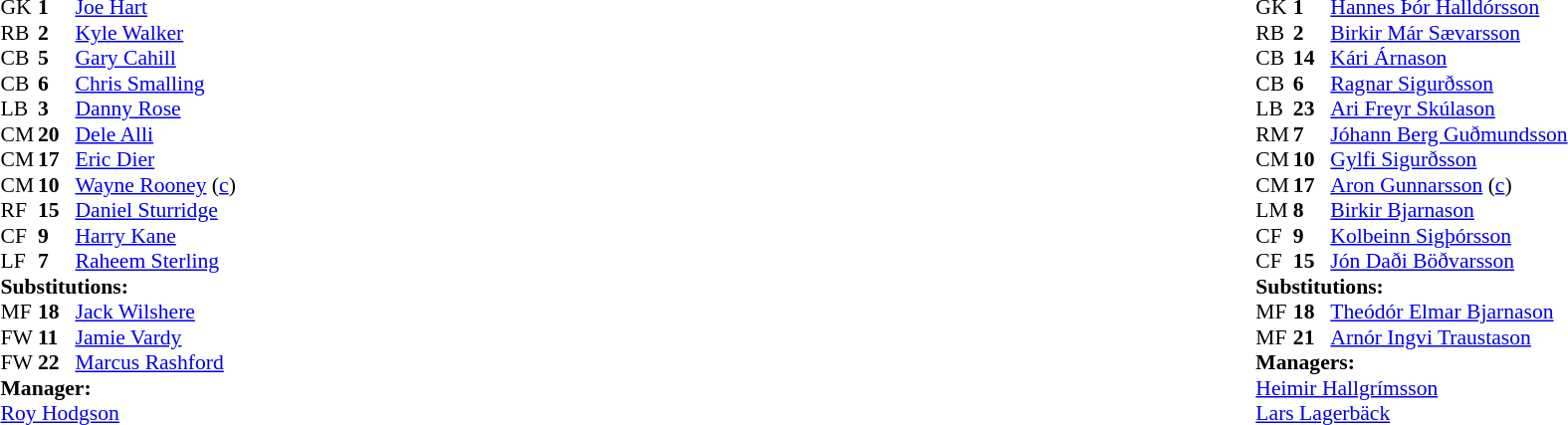<table style="width:100%;">
<tr>
<td style="vertical-align:top; width:40%;"><br><table style="font-size:90%" cellspacing="0" cellpadding="0">
<tr>
<th width="25"></th>
<th width="25"></th>
</tr>
<tr>
<td>GK</td>
<td><strong>1</strong></td>
<td><a href='#'>Joe Hart</a></td>
</tr>
<tr>
<td>RB</td>
<td><strong>2</strong></td>
<td><a href='#'>Kyle Walker</a></td>
</tr>
<tr>
<td>CB</td>
<td><strong>5</strong></td>
<td><a href='#'>Gary Cahill</a></td>
</tr>
<tr>
<td>CB</td>
<td><strong>6</strong></td>
<td><a href='#'>Chris Smalling</a></td>
</tr>
<tr>
<td>LB</td>
<td><strong>3</strong></td>
<td><a href='#'>Danny Rose</a></td>
</tr>
<tr>
<td>CM</td>
<td><strong>20</strong></td>
<td><a href='#'>Dele Alli</a></td>
</tr>
<tr>
<td>CM</td>
<td><strong>17</strong></td>
<td><a href='#'>Eric Dier</a></td>
<td></td>
<td></td>
</tr>
<tr>
<td>CM</td>
<td><strong>10</strong></td>
<td><a href='#'>Wayne Rooney</a> (<a href='#'>c</a>)</td>
<td></td>
<td></td>
</tr>
<tr>
<td>RF</td>
<td><strong>15</strong></td>
<td><a href='#'>Daniel Sturridge</a></td>
<td></td>
</tr>
<tr>
<td>CF</td>
<td><strong>9</strong></td>
<td><a href='#'>Harry Kane</a></td>
</tr>
<tr>
<td>LF</td>
<td><strong>7</strong></td>
<td><a href='#'>Raheem Sterling</a></td>
<td></td>
<td></td>
</tr>
<tr>
<td colspan=3><strong>Substitutions:</strong></td>
</tr>
<tr>
<td>MF</td>
<td><strong>18</strong></td>
<td><a href='#'>Jack Wilshere</a></td>
<td></td>
<td></td>
</tr>
<tr>
<td>FW</td>
<td><strong>11</strong></td>
<td><a href='#'>Jamie Vardy</a></td>
<td></td>
<td></td>
</tr>
<tr>
<td>FW</td>
<td><strong>22</strong></td>
<td><a href='#'>Marcus Rashford</a></td>
<td></td>
<td></td>
</tr>
<tr>
<td colspan=3><strong>Manager:</strong></td>
</tr>
<tr>
<td colspan=3><a href='#'>Roy Hodgson</a></td>
</tr>
</table>
</td>
<td valign="top"></td>
<td style="vertical-align:top; width:50%;"><br><table style="font-size:90%; margin:auto;" cellspacing="0" cellpadding="0">
<tr>
<th width=25></th>
<th width=25></th>
</tr>
<tr>
<td>GK</td>
<td><strong>1</strong></td>
<td><a href='#'>Hannes Þór Halldórsson</a></td>
</tr>
<tr>
<td>RB</td>
<td><strong>2</strong></td>
<td><a href='#'>Birkir Már Sævarsson</a></td>
</tr>
<tr>
<td>CB</td>
<td><strong>14</strong></td>
<td><a href='#'>Kári Árnason</a></td>
</tr>
<tr>
<td>CB</td>
<td><strong>6</strong></td>
<td><a href='#'>Ragnar Sigurðsson</a></td>
</tr>
<tr>
<td>LB</td>
<td><strong>23</strong></td>
<td><a href='#'>Ari Freyr Skúlason</a></td>
</tr>
<tr>
<td>RM</td>
<td><strong>7</strong></td>
<td><a href='#'>Jóhann Berg Guðmundsson</a></td>
</tr>
<tr>
<td>CM</td>
<td><strong>10</strong></td>
<td><a href='#'>Gylfi Sigurðsson</a></td>
<td></td>
</tr>
<tr>
<td>CM</td>
<td><strong>17</strong></td>
<td><a href='#'>Aron Gunnarsson</a> (<a href='#'>c</a>)</td>
<td></td>
</tr>
<tr>
<td>LM</td>
<td><strong>8</strong></td>
<td><a href='#'>Birkir Bjarnason</a></td>
</tr>
<tr>
<td>CF</td>
<td><strong>9</strong></td>
<td><a href='#'>Kolbeinn Sigþórsson</a></td>
<td></td>
<td></td>
</tr>
<tr>
<td>CF</td>
<td><strong>15</strong></td>
<td><a href='#'>Jón Daði Böðvarsson</a></td>
<td></td>
<td></td>
</tr>
<tr>
<td colspan=3><strong>Substitutions:</strong></td>
</tr>
<tr>
<td>MF</td>
<td><strong>18</strong></td>
<td><a href='#'>Theódór Elmar Bjarnason</a></td>
<td></td>
<td></td>
</tr>
<tr>
<td>MF</td>
<td><strong>21</strong></td>
<td><a href='#'>Arnór Ingvi Traustason</a></td>
<td></td>
<td></td>
</tr>
<tr>
<td colspan=3><strong>Managers:</strong></td>
</tr>
<tr>
<td colspan=3><a href='#'>Heimir Hallgrímsson</a><br> <a href='#'>Lars Lagerbäck</a></td>
</tr>
</table>
</td>
</tr>
</table>
